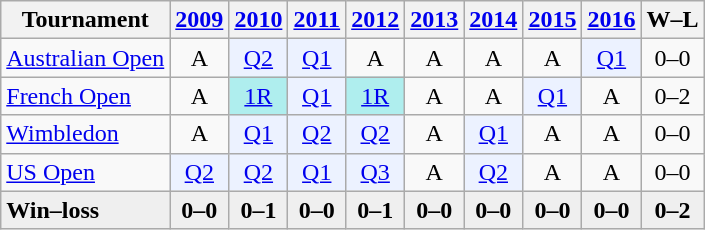<table class="wikitable" style="text-align:center;">
<tr>
<th>Tournament</th>
<th><a href='#'>2009</a></th>
<th><a href='#'>2010</a></th>
<th><a href='#'>2011</a></th>
<th><a href='#'>2012</a></th>
<th><a href='#'>2013</a></th>
<th><a href='#'>2014</a></th>
<th><a href='#'>2015</a></th>
<th><a href='#'>2016</a></th>
<th>W–L</th>
</tr>
<tr>
<td style="text-align:left;"><a href='#'>Australian Open</a></td>
<td>A</td>
<td style="background:#ecf2ff;"><a href='#'>Q2</a></td>
<td style="background:#ecf2ff;"><a href='#'>Q1</a></td>
<td>A</td>
<td>A</td>
<td>A</td>
<td>A</td>
<td style="background:#ecf2ff;"><a href='#'>Q1</a></td>
<td>0–0</td>
</tr>
<tr>
<td style="text-align:left;"><a href='#'>French Open</a></td>
<td>A</td>
<td style="background:#afeeee;"><a href='#'>1R</a></td>
<td style="background:#ecf2ff;"><a href='#'>Q1</a></td>
<td style="background:#afeeee;"><a href='#'>1R</a></td>
<td>A</td>
<td>A</td>
<td style="background:#ecf2ff;"><a href='#'>Q1</a></td>
<td>A</td>
<td>0–2</td>
</tr>
<tr>
<td style="text-align:left;"><a href='#'>Wimbledon</a></td>
<td>A</td>
<td style="background:#ecf2ff;"><a href='#'>Q1</a></td>
<td style="background:#ecf2ff;"><a href='#'>Q2</a></td>
<td style="background:#ecf2ff;"><a href='#'>Q2</a></td>
<td>A</td>
<td style="background:#ecf2ff;"><a href='#'>Q1</a></td>
<td>A</td>
<td>A</td>
<td>0–0</td>
</tr>
<tr>
<td style="text-align:left;"><a href='#'>US Open</a></td>
<td style="background:#ecf2ff;"><a href='#'>Q2</a></td>
<td style="background:#ecf2ff;"><a href='#'>Q2</a></td>
<td style="background:#ecf2ff;"><a href='#'>Q1</a></td>
<td style="background:#ecf2ff;"><a href='#'>Q3</a></td>
<td>A</td>
<td style="background:#ecf2ff;"><a href='#'>Q2</a></td>
<td>A</td>
<td>A</td>
<td>0–0</td>
</tr>
<tr style="font-weight:bold; background:#efefef;">
<td style="text-align:left;">Win–loss</td>
<td>0–0</td>
<td>0–1</td>
<td>0–0</td>
<td>0–1</td>
<td>0–0</td>
<td>0–0</td>
<td>0–0</td>
<td>0–0</td>
<td>0–2</td>
</tr>
</table>
